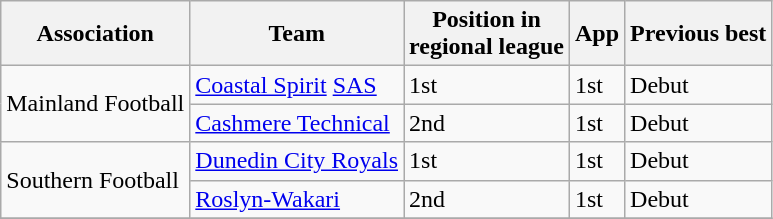<table class="wikitable">
<tr>
<th>Association</th>
<th>Team</th>
<th>Position in<br>regional league</th>
<th>App<br></th>
<th>Previous best<br></th>
</tr>
<tr>
<td rowspan=2>Mainland Football </td>
<td><a href='#'>Coastal Spirit</a> <a href='#'>SAS</a></td>
<td>1st</td>
<td>1st</td>
<td>Debut</td>
</tr>
<tr>
<td><a href='#'>Cashmere Technical</a></td>
<td>2nd</td>
<td>1st</td>
<td>Debut</td>
</tr>
<tr>
<td rowspan=2>Southern Football </td>
<td><a href='#'>Dunedin City Royals</a></td>
<td>1st</td>
<td>1st</td>
<td>Debut</td>
</tr>
<tr>
<td><a href='#'>Roslyn-Wakari</a></td>
<td>2nd</td>
<td>1st</td>
<td>Debut</td>
</tr>
<tr>
</tr>
</table>
